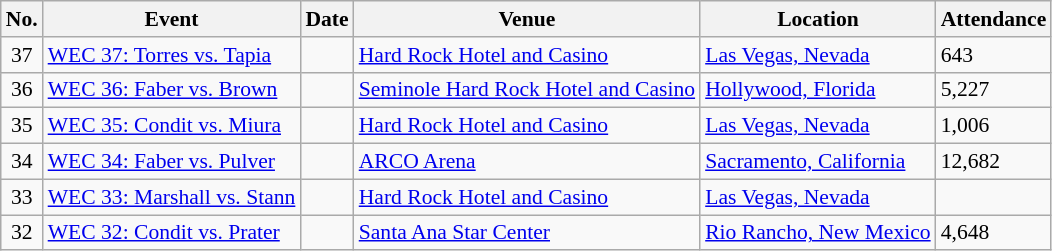<table class="sortable wikitable succession-box" style="font-size:90%;">
<tr>
<th>No.</th>
<th>Event</th>
<th>Date</th>
<th>Venue</th>
<th>Location</th>
<th>Attendance</th>
</tr>
<tr>
<td align=center>37</td>
<td><a href='#'> WEC 37: Torres vs. Tapia</a></td>
<td></td>
<td><a href='#'> Hard Rock Hotel and Casino</a></td>
<td><a href='#'>Las Vegas, Nevada</a></td>
<td>643</td>
</tr>
<tr>
<td align=center>36</td>
<td><a href='#'> WEC 36: Faber vs. Brown</a></td>
<td></td>
<td><a href='#'> Seminole Hard Rock Hotel and Casino</a></td>
<td><a href='#'>Hollywood, Florida</a></td>
<td>5,227</td>
</tr>
<tr>
<td align=center>35</td>
<td><a href='#'> WEC 35: Condit vs. Miura</a></td>
<td></td>
<td><a href='#'> Hard Rock Hotel and Casino</a></td>
<td><a href='#'>Las Vegas, Nevada</a></td>
<td>1,006</td>
</tr>
<tr>
<td align=center>34</td>
<td><a href='#'> WEC 34: Faber vs. Pulver</a></td>
<td></td>
<td><a href='#'>ARCO Arena</a></td>
<td><a href='#'>Sacramento, California</a></td>
<td>12,682</td>
</tr>
<tr>
<td align=center>33</td>
<td><a href='#'> WEC 33: Marshall vs. Stann</a></td>
<td></td>
<td><a href='#'> Hard Rock Hotel and Casino</a></td>
<td><a href='#'>Las Vegas, Nevada</a></td>
<td></td>
</tr>
<tr>
<td align=center>32</td>
<td><a href='#'> WEC 32: Condit vs. Prater</a></td>
<td></td>
<td><a href='#'>Santa Ana Star Center</a></td>
<td><a href='#'>Rio Rancho, New Mexico</a></td>
<td>4,648</td>
</tr>
</table>
